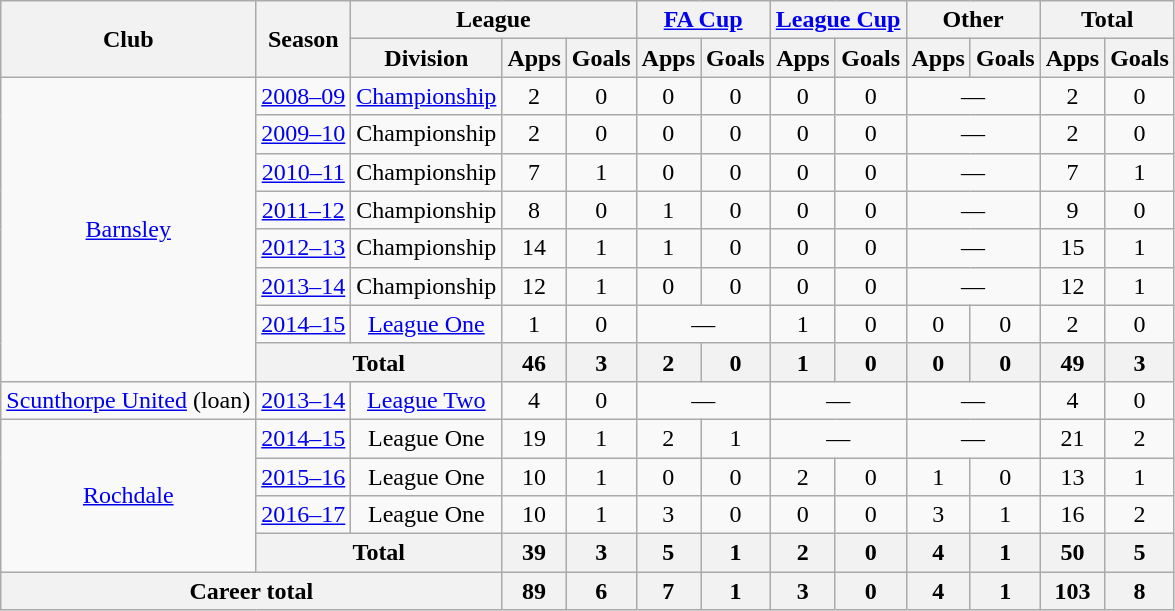<table class="wikitable" style="text-align: center;">
<tr>
<th rowspan="2">Club</th>
<th rowspan="2">Season</th>
<th colspan="3">League</th>
<th colspan="2"><a href='#'>FA Cup</a></th>
<th colspan="2"><a href='#'>League Cup</a></th>
<th colspan="2">Other</th>
<th colspan="2">Total</th>
</tr>
<tr>
<th>Division</th>
<th>Apps</th>
<th>Goals</th>
<th>Apps</th>
<th>Goals</th>
<th>Apps</th>
<th>Goals</th>
<th>Apps</th>
<th>Goals</th>
<th>Apps</th>
<th>Goals</th>
</tr>
<tr>
<td rowspan="8"><a href='#'>Barnsley</a></td>
<td><a href='#'>2008–09</a></td>
<td><a href='#'>Championship</a></td>
<td>2</td>
<td>0</td>
<td>0</td>
<td>0</td>
<td>0</td>
<td>0</td>
<td colspan="2">—</td>
<td>2</td>
<td>0</td>
</tr>
<tr>
<td><a href='#'>2009–10</a></td>
<td>Championship</td>
<td>2</td>
<td>0</td>
<td>0</td>
<td>0</td>
<td>0</td>
<td>0</td>
<td colspan="2">—</td>
<td>2</td>
<td>0</td>
</tr>
<tr>
<td><a href='#'>2010–11</a></td>
<td>Championship</td>
<td>7</td>
<td>1</td>
<td>0</td>
<td>0</td>
<td>0</td>
<td>0</td>
<td colspan="2">—</td>
<td>7</td>
<td>1</td>
</tr>
<tr>
<td><a href='#'>2011–12</a></td>
<td>Championship</td>
<td>8</td>
<td>0</td>
<td>1</td>
<td>0</td>
<td>0</td>
<td>0</td>
<td colspan="2">—</td>
<td>9</td>
<td>0</td>
</tr>
<tr>
<td><a href='#'>2012–13</a></td>
<td>Championship</td>
<td>14</td>
<td>1</td>
<td>1</td>
<td>0</td>
<td>0</td>
<td>0</td>
<td colspan="2">—</td>
<td>15</td>
<td>1</td>
</tr>
<tr>
<td><a href='#'>2013–14</a></td>
<td>Championship</td>
<td>12</td>
<td>1</td>
<td>0</td>
<td>0</td>
<td>0</td>
<td>0</td>
<td colspan="2">—</td>
<td>12</td>
<td>1</td>
</tr>
<tr>
<td><a href='#'>2014–15</a></td>
<td><a href='#'>League One</a></td>
<td>1</td>
<td>0</td>
<td colspan="2">—</td>
<td>1</td>
<td>0</td>
<td>0</td>
<td>0</td>
<td>2</td>
<td>0</td>
</tr>
<tr>
<th colspan="2">Total</th>
<th>46</th>
<th>3</th>
<th>2</th>
<th>0</th>
<th>1</th>
<th>0</th>
<th>0</th>
<th>0</th>
<th>49</th>
<th>3</th>
</tr>
<tr>
<td><a href='#'>Scunthorpe United</a> (loan)</td>
<td><a href='#'>2013–14</a></td>
<td><a href='#'>League Two</a></td>
<td>4</td>
<td>0</td>
<td colspan=2>—</td>
<td colspan=2>—</td>
<td colspan=2>—</td>
<td>4</td>
<td>0</td>
</tr>
<tr>
<td rowspan="4"><a href='#'>Rochdale</a></td>
<td><a href='#'>2014–15</a></td>
<td>League One</td>
<td>19</td>
<td>1</td>
<td>2</td>
<td>1</td>
<td colspan="2">—</td>
<td colspan="2">—</td>
<td>21</td>
<td>2</td>
</tr>
<tr>
<td><a href='#'>2015–16</a></td>
<td>League One</td>
<td>10</td>
<td>1</td>
<td>0</td>
<td>0</td>
<td>2</td>
<td>0</td>
<td>1</td>
<td>0</td>
<td>13</td>
<td>1</td>
</tr>
<tr>
<td><a href='#'>2016–17</a></td>
<td>League One</td>
<td>10</td>
<td>1</td>
<td>3</td>
<td>0</td>
<td>0</td>
<td>0</td>
<td>3</td>
<td>1</td>
<td>16</td>
<td>2</td>
</tr>
<tr>
<th colspan="2">Total</th>
<th>39</th>
<th>3</th>
<th>5</th>
<th>1</th>
<th>2</th>
<th>0</th>
<th>4</th>
<th>1</th>
<th>50</th>
<th>5</th>
</tr>
<tr>
<th colspan="3">Career total</th>
<th>89</th>
<th>6</th>
<th>7</th>
<th>1</th>
<th>3</th>
<th>0</th>
<th>4</th>
<th>1</th>
<th>103</th>
<th>8</th>
</tr>
</table>
